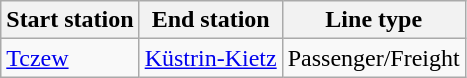<table class="wikitable">
<tr>
<th>Start station</th>
<th>End station</th>
<th>Line type</th>
</tr>
<tr>
<td><a href='#'>Tczew</a></td>
<td><a href='#'>Küstrin-Kietz</a></td>
<td>Passenger/Freight</td>
</tr>
</table>
